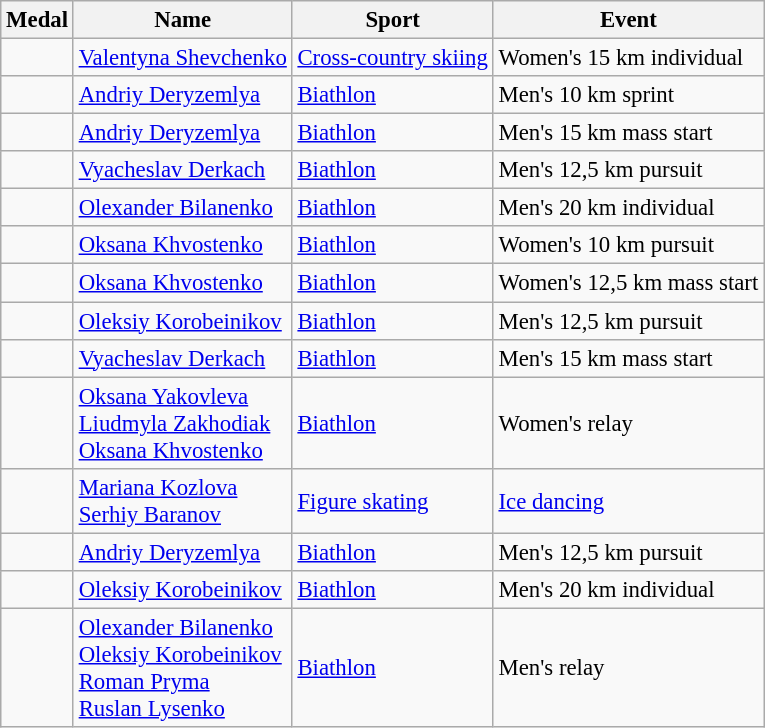<table class="wikitable sortable" style="font-size:95%">
<tr>
<th>Medal</th>
<th>Name</th>
<th>Sport</th>
<th>Event</th>
</tr>
<tr>
<td></td>
<td><a href='#'>Valentyna Shevchenko</a></td>
<td><a href='#'>Cross-country skiing</a></td>
<td>Women's 15 km individual</td>
</tr>
<tr>
<td></td>
<td><a href='#'>Andriy Deryzemlya</a></td>
<td><a href='#'>Biathlon</a></td>
<td>Men's 10 km sprint</td>
</tr>
<tr>
<td></td>
<td><a href='#'>Andriy Deryzemlya</a></td>
<td><a href='#'>Biathlon</a></td>
<td>Men's 15 km mass start</td>
</tr>
<tr>
<td></td>
<td><a href='#'>Vyacheslav Derkach</a></td>
<td><a href='#'>Biathlon</a></td>
<td>Men's 12,5 km pursuit</td>
</tr>
<tr>
<td></td>
<td><a href='#'>Olexander Bilanenko</a></td>
<td><a href='#'>Biathlon</a></td>
<td>Men's 20 km individual</td>
</tr>
<tr>
<td></td>
<td><a href='#'>Oksana Khvostenko</a></td>
<td><a href='#'>Biathlon</a></td>
<td>Women's 10 km pursuit</td>
</tr>
<tr>
<td></td>
<td><a href='#'>Oksana Khvostenko</a></td>
<td><a href='#'>Biathlon</a></td>
<td>Women's 12,5 km mass start</td>
</tr>
<tr>
<td></td>
<td><a href='#'>Oleksiy Korobeinikov</a></td>
<td><a href='#'>Biathlon</a></td>
<td>Men's 12,5 km pursuit</td>
</tr>
<tr>
<td></td>
<td><a href='#'>Vyacheslav Derkach</a></td>
<td><a href='#'>Biathlon</a></td>
<td>Men's 15 km mass start</td>
</tr>
<tr>
<td></td>
<td><a href='#'>Oksana Yakovleva</a><br><a href='#'>Liudmyla Zakhodiak</a><br><a href='#'>Oksana Khvostenko</a></td>
<td><a href='#'>Biathlon</a></td>
<td>Women's relay</td>
</tr>
<tr>
<td></td>
<td><a href='#'>Mariana Kozlova</a><br><a href='#'>Serhiy Baranov</a></td>
<td><a href='#'>Figure skating</a></td>
<td><a href='#'>Ice dancing</a></td>
</tr>
<tr>
<td></td>
<td><a href='#'>Andriy Deryzemlya</a></td>
<td><a href='#'>Biathlon</a></td>
<td>Men's 12,5 km pursuit</td>
</tr>
<tr>
<td></td>
<td><a href='#'>Oleksiy Korobeinikov</a></td>
<td><a href='#'>Biathlon</a></td>
<td>Men's 20 km individual</td>
</tr>
<tr>
<td></td>
<td><a href='#'>Olexander Bilanenko</a><br><a href='#'>Oleksiy Korobeinikov</a><br><a href='#'>Roman Pryma</a><br><a href='#'>Ruslan Lysenko</a></td>
<td><a href='#'>Biathlon</a></td>
<td>Men's relay</td>
</tr>
</table>
